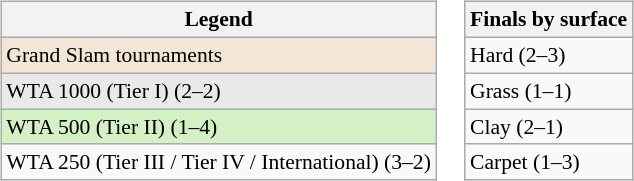<table>
<tr valign=top>
<td><br><table class=wikitable style=font-size:90%>
<tr>
<th>Legend</th>
</tr>
<tr>
<td bgcolor=f3e6d7>Grand Slam tournaments</td>
</tr>
<tr>
<td bgcolor="e9e9e9">WTA 1000 (Tier I) (2–2)</td>
</tr>
<tr>
<td bgcolor="d4f1c5">WTA 500 (Tier II) (1–4)</td>
</tr>
<tr>
<td>WTA 250 (Tier III / Tier IV / International) (3–2)</td>
</tr>
</table>
</td>
<td><br><table class=wikitable style=font-size:90%>
<tr>
<th>Finals by surface</th>
</tr>
<tr>
<td>Hard (2–3)</td>
</tr>
<tr>
<td>Grass (1–1)</td>
</tr>
<tr>
<td>Clay (2–1)</td>
</tr>
<tr>
<td>Carpet (1–3)</td>
</tr>
</table>
</td>
</tr>
</table>
